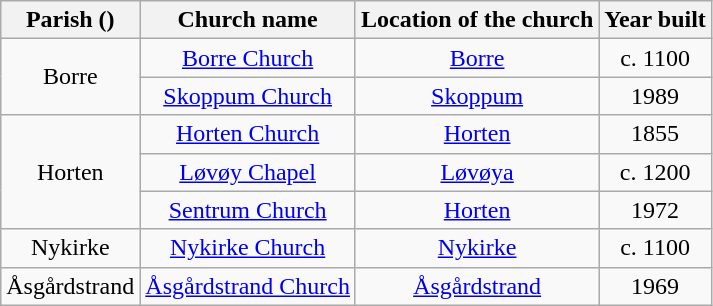<table class="wikitable" style="text-align:center">
<tr>
<th>Parish ()</th>
<th>Church name</th>
<th>Location of the church</th>
<th>Year built</th>
</tr>
<tr>
<td rowspan="2">Borre</td>
<td><a href='#'>Borre Church</a></td>
<td><a href='#'>Borre</a></td>
<td>c. 1100</td>
</tr>
<tr>
<td><a href='#'>Skoppum Church</a></td>
<td><a href='#'>Skoppum</a></td>
<td>1989</td>
</tr>
<tr>
<td rowspan="3">Horten</td>
<td><a href='#'>Horten Church</a></td>
<td><a href='#'>Horten</a></td>
<td>1855</td>
</tr>
<tr>
<td><a href='#'>Løvøy Chapel</a></td>
<td><a href='#'>Løvøya</a></td>
<td>c. 1200</td>
</tr>
<tr>
<td><a href='#'>Sentrum Church</a></td>
<td><a href='#'>Horten</a></td>
<td>1972</td>
</tr>
<tr>
<td rowspan="1">Nykirke</td>
<td><a href='#'>Nykirke Church</a></td>
<td><a href='#'>Nykirke</a></td>
<td>c. 1100</td>
</tr>
<tr>
<td rowspan="1">Åsgårdstrand</td>
<td><a href='#'>Åsgårdstrand Church</a></td>
<td><a href='#'>Åsgårdstrand</a></td>
<td>1969</td>
</tr>
</table>
